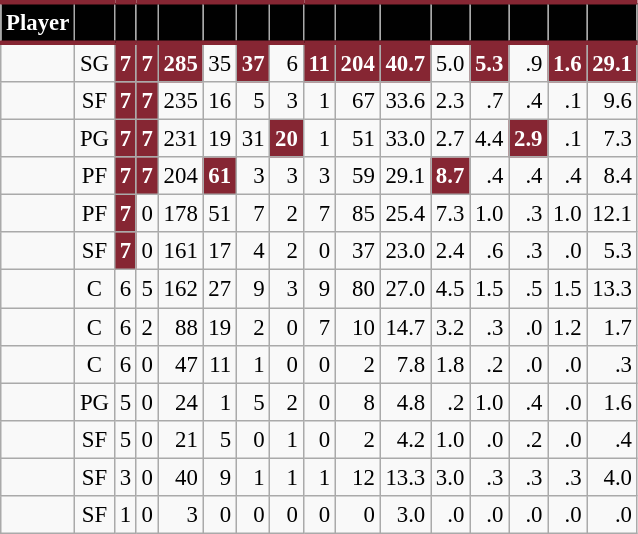<table class="wikitable sortable" style="font-size: 95%; text-align:right;">
<tr>
<th style="background:#010101; color:#FFFFFF; border-top:#862633 3px solid; border-bottom:#862633 3px solid;">Player</th>
<th style="background:#010101; color:#FFFFFF; border-top:#862633 3px solid; border-bottom:#862633 3px solid;"></th>
<th style="background:#010101; color:#FFFFFF; border-top:#862633 3px solid; border-bottom:#862633 3px solid;"></th>
<th style="background:#010101; color:#FFFFFF; border-top:#862633 3px solid; border-bottom:#862633 3px solid;"></th>
<th style="background:#010101; color:#FFFFFF; border-top:#862633 3px solid; border-bottom:#862633 3px solid;"></th>
<th style="background:#010101; color:#FFFFFF; border-top:#862633 3px solid; border-bottom:#862633 3px solid;"></th>
<th style="background:#010101; color:#FFFFFF; border-top:#862633 3px solid; border-bottom:#862633 3px solid;"></th>
<th style="background:#010101; color:#FFFFFF; border-top:#862633 3px solid; border-bottom:#862633 3px solid;"></th>
<th style="background:#010101; color:#FFFFFF; border-top:#862633 3px solid; border-bottom:#862633 3px solid;"></th>
<th style="background:#010101; color:#FFFFFF; border-top:#862633 3px solid; border-bottom:#862633 3px solid;"></th>
<th style="background:#010101; color:#FFFFFF; border-top:#862633 3px solid; border-bottom:#862633 3px solid;"></th>
<th style="background:#010101; color:#FFFFFF; border-top:#862633 3px solid; border-bottom:#862633 3px solid;"></th>
<th style="background:#010101; color:#FFFFFF; border-top:#862633 3px solid; border-bottom:#862633 3px solid;"></th>
<th style="background:#010101; color:#FFFFFF; border-top:#862633 3px solid; border-bottom:#862633 3px solid;"></th>
<th style="background:#010101; color:#FFFFFF; border-top:#862633 3px solid; border-bottom:#862633 3px solid;"></th>
<th style="background:#010101; color:#FFFFFF; border-top:#862633 3px solid; border-bottom:#862633 3px solid;"></th>
</tr>
<tr>
<td style="text-align:left;"></td>
<td style="text-align:center;">SG</td>
<td style="background:#862633; color:#FFFFFF;"><strong>7</strong></td>
<td style="background:#862633; color:#FFFFFF;"><strong>7</strong></td>
<td style="background:#862633; color:#FFFFFF;"><strong>285</strong></td>
<td>35</td>
<td style="background:#862633; color:#FFFFFF;"><strong>37</strong></td>
<td>6</td>
<td style="background:#862633; color:#FFFFFF;"><strong>11</strong></td>
<td style="background:#862633; color:#FFFFFF;"><strong>204</strong></td>
<td style="background:#862633; color:#FFFFFF;"><strong>40.7</strong></td>
<td>5.0</td>
<td style="background:#862633; color:#FFFFFF;"><strong>5.3</strong></td>
<td>.9</td>
<td style="background:#862633; color:#FFFFFF;"><strong>1.6</strong></td>
<td style="background:#862633; color:#FFFFFF;"><strong>29.1</strong></td>
</tr>
<tr>
<td style="text-align:left;"></td>
<td style="text-align:center;">SF</td>
<td style="background:#862633; color:#FFFFFF;"><strong>7</strong></td>
<td style="background:#862633; color:#FFFFFF;"><strong>7</strong></td>
<td>235</td>
<td>16</td>
<td>5</td>
<td>3</td>
<td>1</td>
<td>67</td>
<td>33.6</td>
<td>2.3</td>
<td>.7</td>
<td>.4</td>
<td>.1</td>
<td>9.6</td>
</tr>
<tr>
<td style="text-align:left;"></td>
<td style="text-align:center;">PG</td>
<td style="background:#862633; color:#FFFFFF;"><strong>7</strong></td>
<td style="background:#862633; color:#FFFFFF;"><strong>7</strong></td>
<td>231</td>
<td>19</td>
<td>31</td>
<td style="background:#862633; color:#FFFFFF;"><strong>20</strong></td>
<td>1</td>
<td>51</td>
<td>33.0</td>
<td>2.7</td>
<td>4.4</td>
<td style="background:#862633; color:#FFFFFF;"><strong>2.9</strong></td>
<td>.1</td>
<td>7.3</td>
</tr>
<tr>
<td style="text-align:left;"></td>
<td style="text-align:center;">PF</td>
<td style="background:#862633; color:#FFFFFF;"><strong>7</strong></td>
<td style="background:#862633; color:#FFFFFF;"><strong>7</strong></td>
<td>204</td>
<td style="background:#862633; color:#FFFFFF;"><strong>61</strong></td>
<td>3</td>
<td>3</td>
<td>3</td>
<td>59</td>
<td>29.1</td>
<td style="background:#862633; color:#FFFFFF;"><strong>8.7</strong></td>
<td>.4</td>
<td>.4</td>
<td>.4</td>
<td>8.4</td>
</tr>
<tr>
<td style="text-align:left;"></td>
<td style="text-align:center;">PF</td>
<td style="background:#862633; color:#FFFFFF;"><strong>7</strong></td>
<td>0</td>
<td>178</td>
<td>51</td>
<td>7</td>
<td>2</td>
<td>7</td>
<td>85</td>
<td>25.4</td>
<td>7.3</td>
<td>1.0</td>
<td>.3</td>
<td>1.0</td>
<td>12.1</td>
</tr>
<tr>
<td style="text-align:left;"></td>
<td style="text-align:center;">SF</td>
<td style="background:#862633; color:#FFFFFF;"><strong>7</strong></td>
<td>0</td>
<td>161</td>
<td>17</td>
<td>4</td>
<td>2</td>
<td>0</td>
<td>37</td>
<td>23.0</td>
<td>2.4</td>
<td>.6</td>
<td>.3</td>
<td>.0</td>
<td>5.3</td>
</tr>
<tr>
<td style="text-align:left;"></td>
<td style="text-align:center;">C</td>
<td>6</td>
<td>5</td>
<td>162</td>
<td>27</td>
<td>9</td>
<td>3</td>
<td>9</td>
<td>80</td>
<td>27.0</td>
<td>4.5</td>
<td>1.5</td>
<td>.5</td>
<td>1.5</td>
<td>13.3</td>
</tr>
<tr>
<td style="text-align:left;"></td>
<td style="text-align:center;">C</td>
<td>6</td>
<td>2</td>
<td>88</td>
<td>19</td>
<td>2</td>
<td>0</td>
<td>7</td>
<td>10</td>
<td>14.7</td>
<td>3.2</td>
<td>.3</td>
<td>.0</td>
<td>1.2</td>
<td>1.7</td>
</tr>
<tr>
<td style="text-align:left;"></td>
<td style="text-align:center;">C</td>
<td>6</td>
<td>0</td>
<td>47</td>
<td>11</td>
<td>1</td>
<td>0</td>
<td>0</td>
<td>2</td>
<td>7.8</td>
<td>1.8</td>
<td>.2</td>
<td>.0</td>
<td>.0</td>
<td>.3</td>
</tr>
<tr>
<td style="text-align:left;"></td>
<td style="text-align:center;">PG</td>
<td>5</td>
<td>0</td>
<td>24</td>
<td>1</td>
<td>5</td>
<td>2</td>
<td>0</td>
<td>8</td>
<td>4.8</td>
<td>.2</td>
<td>1.0</td>
<td>.4</td>
<td>.0</td>
<td>1.6</td>
</tr>
<tr>
<td style="text-align:left;"></td>
<td style="text-align:center;">SF</td>
<td>5</td>
<td>0</td>
<td>21</td>
<td>5</td>
<td>0</td>
<td>1</td>
<td>0</td>
<td>2</td>
<td>4.2</td>
<td>1.0</td>
<td>.0</td>
<td>.2</td>
<td>.0</td>
<td>.4</td>
</tr>
<tr>
<td style="text-align:left;"></td>
<td style="text-align:center;">SF</td>
<td>3</td>
<td>0</td>
<td>40</td>
<td>9</td>
<td>1</td>
<td>1</td>
<td>1</td>
<td>12</td>
<td>13.3</td>
<td>3.0</td>
<td>.3</td>
<td>.3</td>
<td>.3</td>
<td>4.0</td>
</tr>
<tr>
<td style="text-align:left;"></td>
<td style="text-align:center;">SF</td>
<td>1</td>
<td>0</td>
<td>3</td>
<td>0</td>
<td>0</td>
<td>0</td>
<td>0</td>
<td>0</td>
<td>3.0</td>
<td>.0</td>
<td>.0</td>
<td>.0</td>
<td>.0</td>
<td>.0</td>
</tr>
</table>
